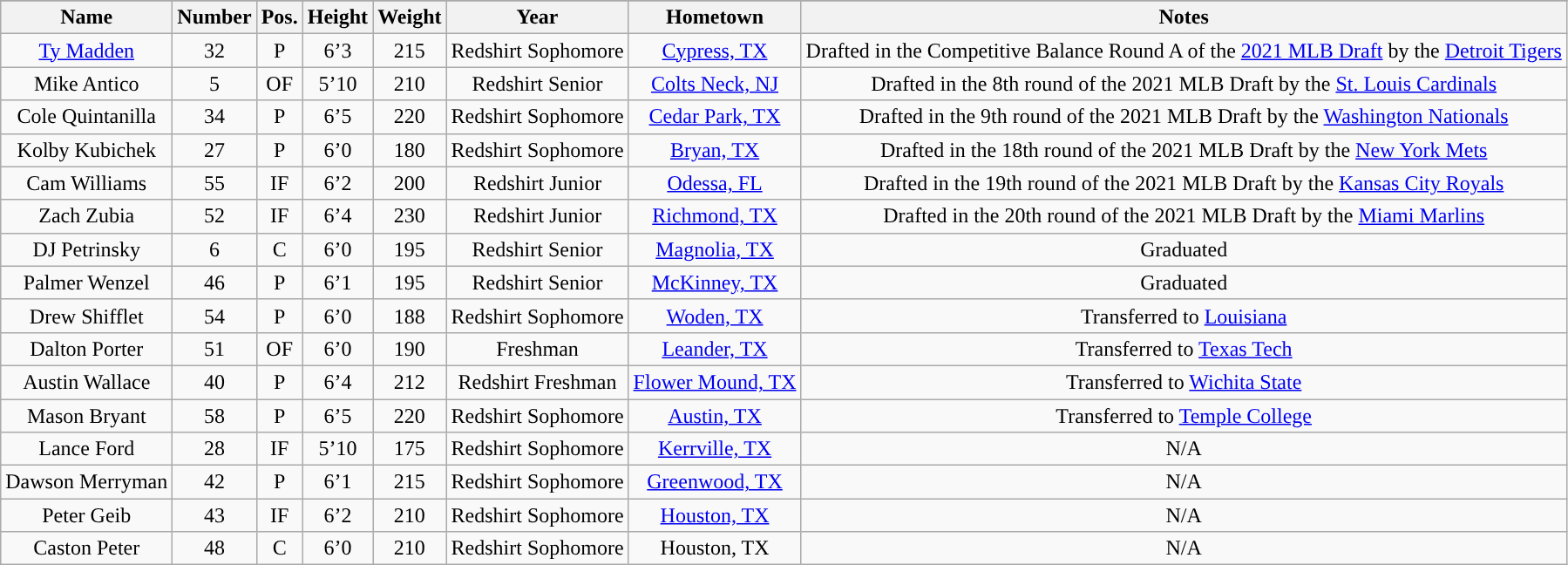<table class="wikitable sortable">
<tr>
</tr>
<tr>
<th style="text-align:center; ">Name</th>
<th style="text-align:center; ">Number</th>
<th style="text-align:center; ">Pos.</th>
<th style="text-align:center; ">Height</th>
<th style="text-align:center; ">Weight</th>
<th style="text-align:center; ">Year</th>
<th style="text-align:center; ">Hometown</th>
<th style="text-align:center; ">Notes</th>
</tr>
<tr align="center">
<td><a href='#'>Ty Madden</a></td>
<td>32</td>
<td>P</td>
<td>6’3</td>
<td>215</td>
<td>Redshirt Sophomore</td>
<td><a href='#'>Cypress, TX</a></td>
<td>Drafted in the Competitive Balance Round A of the <a href='#'>2021 MLB Draft</a> by the <a href='#'>Detroit Tigers</a></td>
</tr>
<tr align="center">
<td>Mike Antico</td>
<td>5</td>
<td>OF</td>
<td>5’10</td>
<td>210</td>
<td>Redshirt Senior</td>
<td><a href='#'>Colts Neck, NJ</a></td>
<td>Drafted in the 8th round of the 2021 MLB Draft by the <a href='#'>St. Louis Cardinals</a></td>
</tr>
<tr align="center">
<td>Cole Quintanilla</td>
<td>34</td>
<td>P</td>
<td>6’5</td>
<td>220</td>
<td>Redshirt Sophomore</td>
<td><a href='#'>Cedar Park, TX</a></td>
<td>Drafted in the 9th round of the 2021 MLB Draft by the <a href='#'>Washington Nationals</a></td>
</tr>
<tr align="center">
<td>Kolby Kubichek</td>
<td>27</td>
<td>P</td>
<td>6’0</td>
<td>180</td>
<td>Redshirt Sophomore</td>
<td><a href='#'>Bryan, TX</a></td>
<td>Drafted in the 18th round of the 2021 MLB Draft by the <a href='#'>New York Mets</a></td>
</tr>
<tr align="center">
<td>Cam Williams</td>
<td>55</td>
<td>IF</td>
<td>6’2</td>
<td>200</td>
<td>Redshirt Junior</td>
<td><a href='#'>Odessa, FL</a></td>
<td>Drafted in the 19th round of the 2021 MLB Draft by the <a href='#'>Kansas City Royals</a></td>
</tr>
<tr align="center">
<td>Zach Zubia</td>
<td>52</td>
<td>IF</td>
<td>6’4</td>
<td>230</td>
<td>Redshirt Junior</td>
<td><a href='#'>Richmond, TX</a></td>
<td>Drafted in the 20th round of the 2021 MLB Draft by the <a href='#'>Miami Marlins</a></td>
</tr>
<tr align="center">
<td>DJ Petrinsky</td>
<td>6</td>
<td>C</td>
<td>6’0</td>
<td>195</td>
<td>Redshirt Senior</td>
<td><a href='#'>Magnolia, TX</a></td>
<td>Graduated</td>
</tr>
<tr align="center">
<td>Palmer Wenzel</td>
<td>46</td>
<td>P</td>
<td>6’1</td>
<td>195</td>
<td>Redshirt Senior</td>
<td><a href='#'>McKinney, TX</a></td>
<td>Graduated</td>
</tr>
<tr align="center">
<td>Drew Shifflet</td>
<td>54</td>
<td>P</td>
<td>6’0</td>
<td>188</td>
<td>Redshirt Sophomore</td>
<td><a href='#'>Woden, TX</a></td>
<td>Transferred to <a href='#'>Louisiana</a></td>
</tr>
<tr align="center">
<td>Dalton Porter</td>
<td>51</td>
<td>OF</td>
<td>6’0</td>
<td>190</td>
<td>Freshman</td>
<td><a href='#'>Leander, TX</a></td>
<td>Transferred to <a href='#'>Texas Tech</a></td>
</tr>
<tr align="center">
<td>Austin Wallace</td>
<td>40</td>
<td>P</td>
<td>6’4</td>
<td>212</td>
<td>Redshirt Freshman</td>
<td><a href='#'>Flower Mound, TX</a></td>
<td>Transferred to <a href='#'>Wichita State</a></td>
</tr>
<tr align="center">
<td>Mason Bryant</td>
<td>58</td>
<td>P</td>
<td>6’5</td>
<td>220</td>
<td>Redshirt Sophomore</td>
<td><a href='#'>Austin, TX</a></td>
<td>Transferred to <a href='#'>Temple College</a></td>
</tr>
<tr align="center">
<td>Lance Ford</td>
<td>28</td>
<td>IF</td>
<td>5’10</td>
<td>175</td>
<td>Redshirt Sophomore</td>
<td><a href='#'>Kerrville, TX</a></td>
<td>N/A</td>
</tr>
<tr align="center">
<td>Dawson Merryman</td>
<td>42</td>
<td>P</td>
<td>6’1</td>
<td>215</td>
<td>Redshirt Sophomore</td>
<td><a href='#'>Greenwood, TX</a></td>
<td>N/A</td>
</tr>
<tr align="center">
<td>Peter Geib</td>
<td>43</td>
<td>IF</td>
<td>6’2</td>
<td>210</td>
<td>Redshirt Sophomore</td>
<td><a href='#'>Houston, TX</a></td>
<td>N/A</td>
</tr>
<tr align="center">
<td>Caston Peter</td>
<td>48</td>
<td>C</td>
<td>6’0</td>
<td>210</td>
<td>Redshirt Sophomore</td>
<td>Houston, TX</td>
<td>N/A</td>
</tr>
</table>
